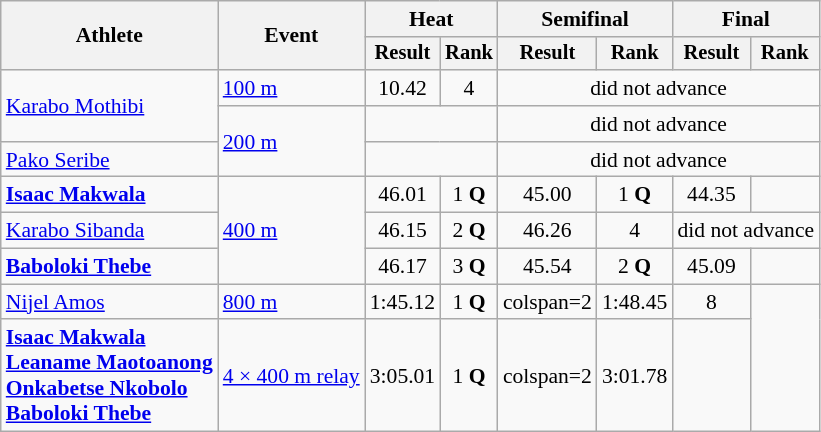<table class="wikitable" style="font-size:90%">
<tr>
<th rowspan=2>Athlete</th>
<th rowspan=2>Event</th>
<th colspan=2>Heat</th>
<th colspan=2>Semifinal</th>
<th colspan=2>Final</th>
</tr>
<tr style="font-size:95%">
<th>Result</th>
<th>Rank</th>
<th>Result</th>
<th>Rank</th>
<th>Result</th>
<th>Rank</th>
</tr>
<tr align=center>
<td align=left rowspan=2><a href='#'>Karabo Mothibi</a></td>
<td style="text-align:left;"><a href='#'>100 m</a></td>
<td>10.42</td>
<td>4</td>
<td colspan=4>did not advance</td>
</tr>
<tr align=center>
<td style="text-align:left;" rowspan=2><a href='#'>200 m</a></td>
<td colspan=2></td>
<td colspan=4>did not advance</td>
</tr>
<tr align=center>
<td align=left><a href='#'>Pako Seribe</a></td>
<td colspan=2></td>
<td colspan=4>did not advance</td>
</tr>
<tr align=center>
<td align=left><strong><a href='#'>Isaac Makwala</a></strong></td>
<td style="text-align:left;" rowspan=3><a href='#'>400 m</a></td>
<td>46.01</td>
<td>1 <strong>Q</strong></td>
<td>45.00</td>
<td>1 <strong>Q</strong></td>
<td>44.35</td>
<td></td>
</tr>
<tr align=center>
<td align=left><a href='#'>Karabo Sibanda</a></td>
<td>46.15</td>
<td>2 <strong>Q</strong></td>
<td>46.26</td>
<td>4</td>
<td colspan=2>did not advance</td>
</tr>
<tr align=center>
<td align=left><strong><a href='#'>Baboloki Thebe</a></strong></td>
<td>46.17</td>
<td>3 <strong>Q</strong></td>
<td>45.54</td>
<td>2 <strong>Q</strong></td>
<td>45.09</td>
<td></td>
</tr>
<tr align=center>
<td align=left><a href='#'>Nijel Amos</a></td>
<td style="text-align:left;"><a href='#'>800 m</a></td>
<td>1:45.12</td>
<td>1 <strong>Q</strong></td>
<td>colspan=2</td>
<td>1:48.45</td>
<td>8</td>
</tr>
<tr align=center>
<td align=left><strong><a href='#'>Isaac Makwala</a><br><a href='#'>Leaname Maotoanong</a><br><a href='#'>Onkabetse Nkobolo</a><br><a href='#'>Baboloki Thebe</a></strong></td>
<td style="text-align:left;"><a href='#'>4 × 400 m relay</a></td>
<td>3:05.01</td>
<td>1 <strong>Q</strong></td>
<td>colspan=2</td>
<td>3:01.78</td>
<td></td>
</tr>
</table>
